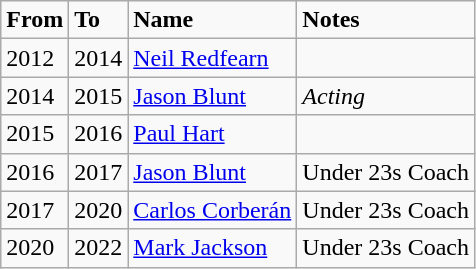<table class="wikitable" style="text-align: left;">
<tr>
<td><strong>From</strong></td>
<td><strong>To</strong></td>
<td><strong>Name</strong></td>
<td><strong>Notes</strong></td>
</tr>
<tr>
<td>2012</td>
<td>2014</td>
<td><a href='#'>Neil Redfearn</a></td>
<td></td>
</tr>
<tr>
<td>2014</td>
<td>2015</td>
<td><a href='#'>Jason Blunt</a></td>
<td><em>Acting</em></td>
</tr>
<tr>
<td>2015</td>
<td>2016</td>
<td><a href='#'>Paul Hart</a></td>
<td></td>
</tr>
<tr>
<td>2016</td>
<td>2017</td>
<td><a href='#'>Jason Blunt</a></td>
<td>Under 23s Coach</td>
</tr>
<tr>
<td>2017</td>
<td>2020</td>
<td><a href='#'>Carlos Corberán</a></td>
<td>Under 23s Coach</td>
</tr>
<tr>
<td>2020</td>
<td>2022</td>
<td><a href='#'>Mark Jackson</a></td>
<td>Under 23s Coach</td>
</tr>
</table>
